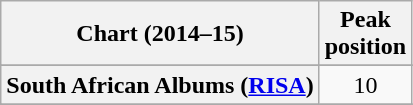<table class="wikitable sortable plainrowheaders">
<tr>
<th>Chart (2014–15)</th>
<th>Peak<br>position</th>
</tr>
<tr>
</tr>
<tr>
</tr>
<tr>
</tr>
<tr>
</tr>
<tr>
</tr>
<tr>
</tr>
<tr>
</tr>
<tr>
</tr>
<tr>
</tr>
<tr>
</tr>
<tr>
</tr>
<tr>
</tr>
<tr>
</tr>
<tr>
<th scope="row">South African Albums (<a href='#'>RISA</a>)</th>
<td align=center>10</td>
</tr>
<tr>
</tr>
<tr>
</tr>
<tr>
</tr>
<tr>
</tr>
<tr>
</tr>
<tr>
</tr>
<tr>
</tr>
</table>
